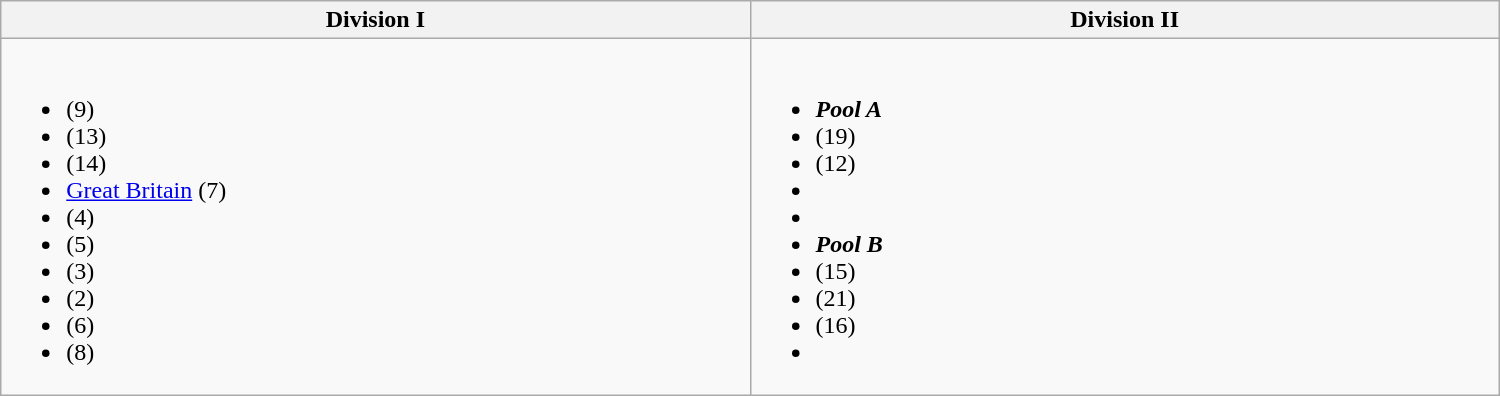<table class="wikitable" style="width:1000px;">
<tr>
<th width=50%>Division I</th>
<th width=50%>Division II</th>
</tr>
<tr style="vertical-align: top;">
<td><br><ul><li> (9)</li><li> (13)</li><li> (14)</li><li> <a href='#'>Great Britain</a> (7)</li><li> (4)</li><li> (5)</li><li> (3)</li><li> (2)</li><li> (6)</li><li> (8)</li></ul></td>
<td><br><ul><li><strong><em>Pool A</em></strong></li><li> (19)</li><li> (12)</li><li></li><li></li><li><strong><em>Pool B</em></strong></li><li> (15)</li><li> (21)</li><li> (16)</li><li></li></ul></td>
</tr>
</table>
